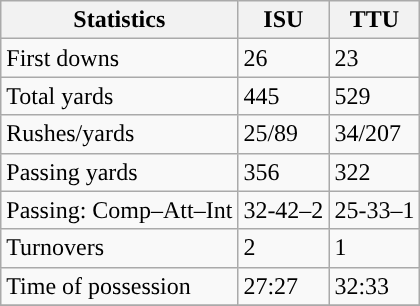<table class="wikitable" style="float: left;">
<tr>
<th>Statistics</th>
<th>ISU</th>
<th>TTU</th>
</tr>
<tr>
<td>First downs</td>
<td>26</td>
<td>23</td>
</tr>
<tr>
<td>Total yards</td>
<td>445</td>
<td>529</td>
</tr>
<tr>
<td>Rushes/yards</td>
<td>25/89</td>
<td>34/207</td>
</tr>
<tr>
<td>Passing yards</td>
<td>356</td>
<td>322</td>
</tr>
<tr>
<td>Passing: Comp–Att–Int</td>
<td>32-42–2</td>
<td>25-33–1</td>
</tr>
<tr>
<td>Turnovers</td>
<td>2</td>
<td>1</td>
</tr>
<tr>
<td>Time of possession</td>
<td>27:27</td>
<td>32:33</td>
</tr>
<tr>
</tr>
</table>
